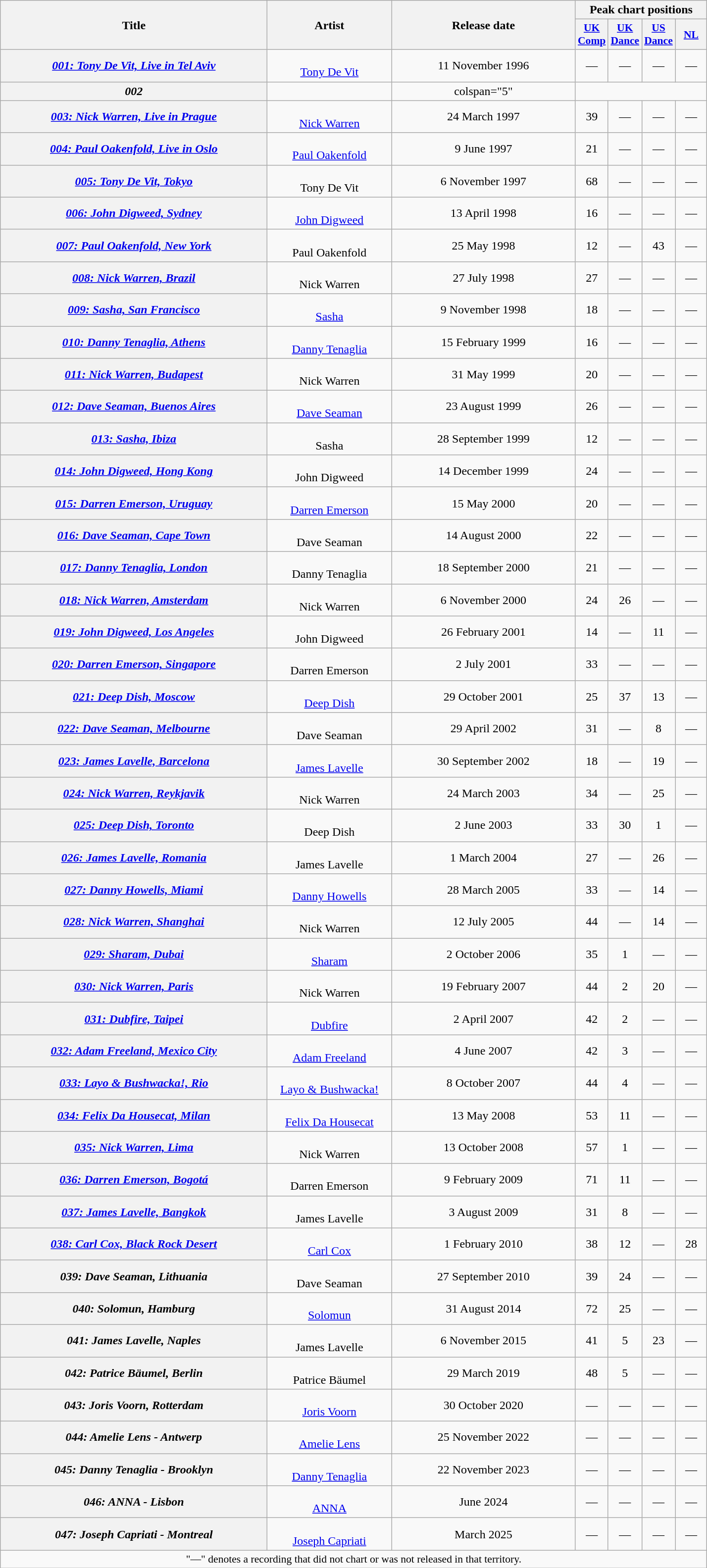<table class="wikitable plainrowheaders" style="text-align:center;">
<tr>
<th scope="col" style="width:22em;" rowspan="2">Title</th>
<th scope="col" style="width:10em;" rowspan="2">Artist</th>
<th scope="col" style="width:15em;" rowspan="2">Release date</th>
<th scope="col" colspan="4">Peak chart positions</th>
</tr>
<tr>
<th scope="col" style="width:2.5em;font-size:90%;"><a href='#'>UK<br>Comp</a><br></th>
<th scope="col" style="width:2.5em;font-size:90%;"><a href='#'>UK<br>Dance</a><br></th>
<th scope="col" style="width:2.5em;font-size:90%;"><a href='#'>US<br>Dance</a><br></th>
<th scope="col" style="width:2.5em;font-size:90%;"><a href='#'>NL</a><br></th>
</tr>
<tr>
<th scope="row"><em><a href='#'>001: Tony De Vit, Live in Tel Aviv</a></em></th>
<td><br><a href='#'>Tony De Vit</a></td>
<td>11 November 1996</td>
<td>—</td>
<td>—</td>
<td>—</td>
<td>—</td>
</tr>
<tr>
<th scope="row"><em>002</em></th>
<td></td>
<td>colspan="5" </td>
</tr>
<tr>
<th scope="row"><em><a href='#'>003: Nick Warren, Live in Prague</a></em></th>
<td><br><a href='#'>Nick Warren</a></td>
<td>24 March 1997</td>
<td>39</td>
<td>—</td>
<td>—</td>
<td>—</td>
</tr>
<tr>
<th scope="row"><em><a href='#'>004: Paul Oakenfold, Live in Oslo</a></em></th>
<td><br><a href='#'>Paul Oakenfold</a></td>
<td>9 June 1997</td>
<td>21</td>
<td>—</td>
<td>—</td>
<td>—</td>
</tr>
<tr>
<th scope="row"><em><a href='#'>005: Tony De Vit, Tokyo</a></em></th>
<td><br>Tony De Vit</td>
<td>6 November 1997</td>
<td>68</td>
<td>—</td>
<td>—</td>
<td>—</td>
</tr>
<tr>
<th scope="row"><em><a href='#'>006: John Digweed, Sydney</a></em></th>
<td><br><a href='#'>John Digweed</a></td>
<td>13 April 1998</td>
<td>16</td>
<td>—</td>
<td>—</td>
<td>—</td>
</tr>
<tr>
<th scope="row"><em><a href='#'>007: Paul Oakenfold, New York</a></em></th>
<td><br>Paul Oakenfold</td>
<td>25 May 1998</td>
<td>12</td>
<td>—</td>
<td>43</td>
<td>—</td>
</tr>
<tr>
<th scope="row"><em><a href='#'>008: Nick Warren, Brazil</a></em></th>
<td><br>Nick Warren</td>
<td>27 July 1998</td>
<td>27</td>
<td>—</td>
<td>—</td>
<td>—</td>
</tr>
<tr>
<th scope="row"><em><a href='#'>009: Sasha, San Francisco</a></em></th>
<td><br><a href='#'>Sasha</a></td>
<td>9 November 1998</td>
<td>18</td>
<td>—</td>
<td>—</td>
<td>—</td>
</tr>
<tr>
<th scope="row"><em><a href='#'>010: Danny Tenaglia, Athens</a></em></th>
<td><br><a href='#'>Danny Tenaglia</a></td>
<td>15 February 1999</td>
<td>16</td>
<td>—</td>
<td>—</td>
<td>—</td>
</tr>
<tr>
<th scope="row"><em><a href='#'>011: Nick Warren, Budapest</a></em></th>
<td><br>Nick Warren</td>
<td>31 May 1999</td>
<td>20</td>
<td>—</td>
<td>—</td>
<td>—</td>
</tr>
<tr>
<th scope="row"><em><a href='#'>012: Dave Seaman, Buenos Aires</a></em></th>
<td><br><a href='#'>Dave Seaman</a></td>
<td>23 August 1999</td>
<td>26</td>
<td>—</td>
<td>—</td>
<td>—</td>
</tr>
<tr>
<th scope="row"><em><a href='#'>013: Sasha, Ibiza</a></em></th>
<td><br>Sasha</td>
<td>28 September 1999</td>
<td>12</td>
<td>—</td>
<td>—</td>
<td>—</td>
</tr>
<tr>
<th scope="row"><em><a href='#'>014: John Digweed, Hong Kong</a></em></th>
<td><br>John Digweed</td>
<td>14 December 1999</td>
<td>24</td>
<td>—</td>
<td>—</td>
<td>—</td>
</tr>
<tr>
<th scope="row"><em><a href='#'>015: Darren Emerson, Uruguay</a></em></th>
<td><br><a href='#'>Darren Emerson</a></td>
<td>15 May 2000</td>
<td>20</td>
<td>—</td>
<td>—</td>
<td>—</td>
</tr>
<tr>
<th scope="row"><em><a href='#'>016: Dave Seaman, Cape Town</a></em></th>
<td><br>Dave Seaman</td>
<td>14 August 2000</td>
<td>22</td>
<td>—</td>
<td>—</td>
<td>—</td>
</tr>
<tr>
<th scope="row"><em><a href='#'>017: Danny Tenaglia, London</a></em></th>
<td><br>Danny Tenaglia</td>
<td>18 September 2000</td>
<td>21</td>
<td>—</td>
<td>—</td>
<td>—</td>
</tr>
<tr>
<th scope="row"><em><a href='#'>018: Nick Warren, Amsterdam</a></em></th>
<td><br>Nick Warren</td>
<td>6 November 2000</td>
<td>24</td>
<td>26</td>
<td>—</td>
<td>—</td>
</tr>
<tr>
<th scope="row"><em><a href='#'>019: John Digweed, Los Angeles</a></em></th>
<td><br>John Digweed</td>
<td>26 February 2001</td>
<td>14</td>
<td>—</td>
<td>11</td>
<td>—</td>
</tr>
<tr>
<th scope="row"><em><a href='#'>020: Darren Emerson, Singapore</a></em></th>
<td><br>Darren Emerson</td>
<td>2 July 2001</td>
<td>33</td>
<td>—</td>
<td>—</td>
<td>—</td>
</tr>
<tr>
<th scope="row"><em><a href='#'>021: Deep Dish, Moscow</a></em></th>
<td><br><a href='#'>Deep Dish</a></td>
<td>29 October 2001</td>
<td>25</td>
<td>37</td>
<td>13</td>
<td>—</td>
</tr>
<tr>
<th scope="row"><em><a href='#'>022: Dave Seaman, Melbourne</a></em></th>
<td><br>Dave Seaman</td>
<td>29 April 2002</td>
<td>31</td>
<td>—</td>
<td>8</td>
<td>—</td>
</tr>
<tr>
<th scope="row"><em><a href='#'>023: James Lavelle, Barcelona</a></em></th>
<td><br><a href='#'>James Lavelle</a></td>
<td>30 September 2002</td>
<td>18</td>
<td>—</td>
<td>19</td>
<td>—</td>
</tr>
<tr>
<th scope="row"><em><a href='#'>024: Nick Warren, Reykjavik</a></em></th>
<td><br>Nick Warren</td>
<td>24 March 2003</td>
<td>34</td>
<td>—</td>
<td>25</td>
<td>—</td>
</tr>
<tr>
<th scope="row"><em><a href='#'>025: Deep Dish, Toronto</a></em></th>
<td><br>Deep Dish</td>
<td>2 June 2003</td>
<td>33</td>
<td>30</td>
<td>1</td>
<td>—</td>
</tr>
<tr>
<th scope="row"><em><a href='#'>026: James Lavelle, Romania</a></em></th>
<td><br>James Lavelle</td>
<td>1 March 2004</td>
<td>27</td>
<td>—</td>
<td>26</td>
<td>—</td>
</tr>
<tr>
<th scope="row"><em><a href='#'>027: Danny Howells, Miami</a></em></th>
<td><br><a href='#'>Danny Howells</a></td>
<td>28 March 2005</td>
<td>33</td>
<td>—</td>
<td>14</td>
<td>—</td>
</tr>
<tr>
<th scope="row"><em><a href='#'>028: Nick Warren, Shanghai</a></em></th>
<td><br>Nick Warren</td>
<td>12 July 2005</td>
<td>44</td>
<td>—</td>
<td>14</td>
<td>—</td>
</tr>
<tr>
<th scope="row"><em><a href='#'>029: Sharam, Dubai</a></em></th>
<td><br><a href='#'>Sharam</a></td>
<td>2 October 2006</td>
<td>35</td>
<td>1</td>
<td>—</td>
<td>—</td>
</tr>
<tr>
<th scope="row"><em><a href='#'>030: Nick Warren, Paris</a></em></th>
<td><br>Nick Warren</td>
<td>19 February 2007</td>
<td>44</td>
<td>2</td>
<td>20</td>
<td>—</td>
</tr>
<tr>
<th scope="row"><em><a href='#'>031: Dubfire, Taipei</a></em></th>
<td><br><a href='#'>Dubfire</a></td>
<td>2 April 2007</td>
<td>42</td>
<td>2</td>
<td>—</td>
<td>—</td>
</tr>
<tr>
<th scope="row"><em><a href='#'>032: Adam Freeland, Mexico City</a></em></th>
<td><br><a href='#'>Adam Freeland</a></td>
<td>4 June 2007</td>
<td>42</td>
<td>3</td>
<td>—</td>
<td>—</td>
</tr>
<tr>
<th scope="row"><em><a href='#'>033: Layo & Bushwacka!, Rio</a></em></th>
<td><br><a href='#'>Layo & Bushwacka!</a></td>
<td>8 October 2007</td>
<td>44</td>
<td>4</td>
<td>—</td>
<td>—</td>
</tr>
<tr>
<th scope="row"><em><a href='#'>034: Felix Da Housecat, Milan</a></em></th>
<td><br><a href='#'>Felix Da Housecat</a></td>
<td>13 May 2008</td>
<td>53</td>
<td>11</td>
<td>—</td>
<td>—</td>
</tr>
<tr>
<th scope="row"><em><a href='#'>035: Nick Warren, Lima</a></em></th>
<td><br>Nick Warren</td>
<td>13 October 2008</td>
<td>57</td>
<td>1</td>
<td>—</td>
<td>—</td>
</tr>
<tr>
<th scope="row"><em><a href='#'>036: Darren Emerson, Bogotá</a></em></th>
<td><br>Darren Emerson</td>
<td>9 February 2009</td>
<td>71</td>
<td>11</td>
<td>—</td>
<td>—</td>
</tr>
<tr>
<th scope="row"><em><a href='#'>037: James Lavelle, Bangkok</a></em></th>
<td><br>James Lavelle</td>
<td>3 August 2009</td>
<td>31</td>
<td>8</td>
<td>—</td>
<td>—</td>
</tr>
<tr>
<th scope="row"><em><a href='#'>038: Carl Cox, Black Rock Desert</a></em></th>
<td><br><a href='#'>Carl Cox</a></td>
<td>1 February 2010</td>
<td>38</td>
<td>12</td>
<td>—</td>
<td>28</td>
</tr>
<tr>
<th scope="row"><em>039: Dave Seaman, Lithuania</em></th>
<td><br>Dave Seaman</td>
<td>27 September 2010</td>
<td>39</td>
<td>24</td>
<td>—</td>
<td>—</td>
</tr>
<tr>
<th scope="row"><em>040: Solomun, Hamburg</em></th>
<td><br><a href='#'>Solomun</a></td>
<td>31 August 2014</td>
<td>72</td>
<td>25</td>
<td>—</td>
<td>—</td>
</tr>
<tr>
<th scope="row"><em>041: James Lavelle, Naples</em></th>
<td><br>James Lavelle</td>
<td>6 November 2015</td>
<td>41</td>
<td>5</td>
<td>23</td>
<td>—</td>
</tr>
<tr>
<th scope="row"><em>042: Patrice Bäumel, Berlin</em></th>
<td><br>Patrice Bäumel</td>
<td>29 March 2019</td>
<td>48</td>
<td>5</td>
<td>—</td>
<td>—</td>
</tr>
<tr>
<th scope="row"><em>043: Joris Voorn, Rotterdam</em></th>
<td><br><a href='#'>Joris Voorn</a></td>
<td>30 October 2020</td>
<td>—</td>
<td>—</td>
<td>—</td>
<td>—</td>
</tr>
<tr>
<th scope="row"><em>044: Amelie Lens - Antwerp</em></th>
<td><br><a href='#'>Amelie Lens</a></td>
<td>25 November 2022</td>
<td>—</td>
<td>—</td>
<td>—</td>
<td>—</td>
</tr>
<tr>
<th scope="row"><em>045: Danny Tenaglia - Brooklyn</em></th>
<td><br><a href='#'>Danny Tenaglia</a></td>
<td>22 November 2023</td>
<td>—</td>
<td>—</td>
<td>—</td>
<td>—</td>
</tr>
<tr>
<th scope="row"><em>046: ANNA - Lisbon</em></th>
<td><br><a href='#'>ANNA</a></td>
<td>June 2024</td>
<td>—</td>
<td>—</td>
<td>—</td>
<td>—</td>
</tr>
<tr>
<th scope="row"><em>047: Joseph Capriati - Montreal</em></th>
<td><br><a href='#'>Joseph Capriati</a></td>
<td>March 2025</td>
<td>—</td>
<td>—</td>
<td>—</td>
<td>—</td>
</tr>
<tr>
<td colspan="7" style="font-size:90%">"—" denotes a recording that did not chart or was not released in that territory.</td>
</tr>
</table>
